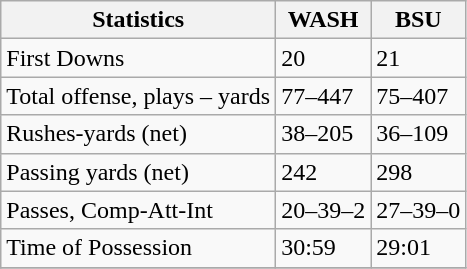<table class="wikitable">
<tr>
<th>Statistics</th>
<th>WASH</th>
<th>BSU</th>
</tr>
<tr>
<td>First Downs</td>
<td>20</td>
<td>21</td>
</tr>
<tr>
<td>Total offense, plays – yards</td>
<td>77–447</td>
<td>75–407</td>
</tr>
<tr>
<td>Rushes-yards (net)</td>
<td>38–205</td>
<td>36–109</td>
</tr>
<tr>
<td>Passing yards (net)</td>
<td>242</td>
<td>298</td>
</tr>
<tr>
<td>Passes, Comp-Att-Int</td>
<td>20–39–2</td>
<td>27–39–0</td>
</tr>
<tr>
<td>Time of Possession</td>
<td>30:59</td>
<td>29:01</td>
</tr>
<tr>
</tr>
</table>
